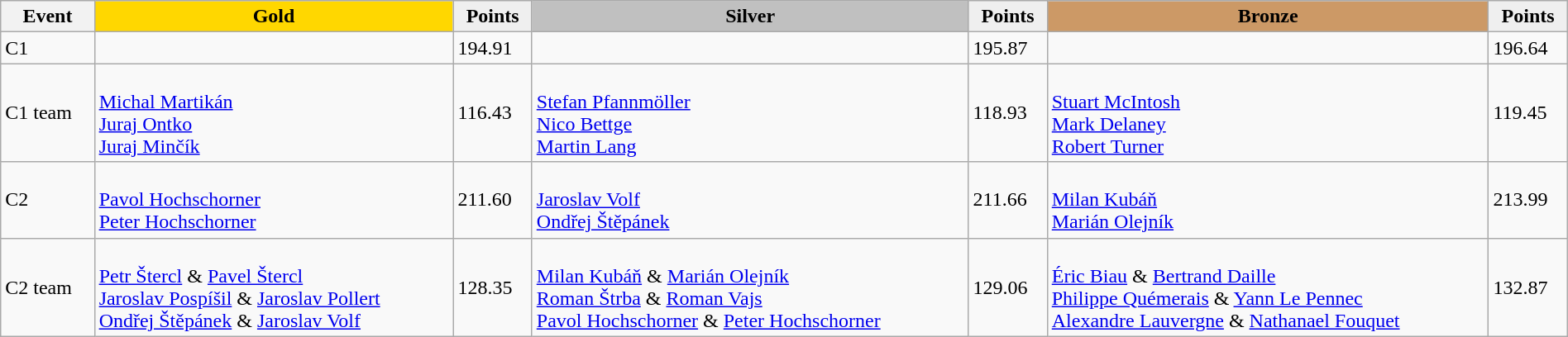<table class="wikitable" width=100%>
<tr>
<th>Event</th>
<td align=center bgcolor="gold"><strong>Gold</strong></td>
<td align=center bgcolor="EFEFEF"><strong>Points</strong></td>
<td align=center bgcolor="silver"><strong>Silver</strong></td>
<td align=center bgcolor="EFEFEF"><strong>Points</strong></td>
<td align=center bgcolor="CC9966"><strong>Bronze</strong></td>
<td align=center bgcolor="EFEFEF"><strong>Points</strong></td>
</tr>
<tr>
<td>C1</td>
<td></td>
<td>194.91</td>
<td></td>
<td>195.87</td>
<td></td>
<td>196.64</td>
</tr>
<tr>
<td>C1 team</td>
<td><br><a href='#'>Michal Martikán</a><br><a href='#'>Juraj Ontko</a><br><a href='#'>Juraj Minčík</a></td>
<td>116.43</td>
<td><br><a href='#'>Stefan Pfannmöller</a><br><a href='#'>Nico Bettge</a><br><a href='#'>Martin Lang</a></td>
<td>118.93</td>
<td><br><a href='#'>Stuart McIntosh</a><br><a href='#'>Mark Delaney</a><br><a href='#'>Robert Turner</a></td>
<td>119.45</td>
</tr>
<tr>
<td>C2</td>
<td><br><a href='#'>Pavol Hochschorner</a><br><a href='#'>Peter Hochschorner</a></td>
<td>211.60</td>
<td><br><a href='#'>Jaroslav Volf</a><br><a href='#'>Ondřej Štěpánek</a></td>
<td>211.66</td>
<td><br><a href='#'>Milan Kubáň</a><br><a href='#'>Marián Olejník</a></td>
<td>213.99</td>
</tr>
<tr>
<td>C2 team</td>
<td><br><a href='#'>Petr Štercl</a> & <a href='#'>Pavel Štercl</a><br><a href='#'>Jaroslav Pospíšil</a> & <a href='#'>Jaroslav Pollert</a><br><a href='#'>Ondřej Štěpánek</a> & <a href='#'>Jaroslav Volf</a></td>
<td>128.35</td>
<td><br><a href='#'>Milan Kubáň</a> & <a href='#'>Marián Olejník</a><br><a href='#'>Roman Štrba</a> & <a href='#'>Roman Vajs</a><br><a href='#'>Pavol Hochschorner</a> & <a href='#'>Peter Hochschorner</a></td>
<td>129.06</td>
<td><br><a href='#'>Éric Biau</a> & <a href='#'>Bertrand Daille</a><br><a href='#'>Philippe Quémerais</a> & <a href='#'>Yann Le Pennec</a><br><a href='#'>Alexandre Lauvergne</a> & <a href='#'>Nathanael Fouquet</a></td>
<td>132.87</td>
</tr>
</table>
